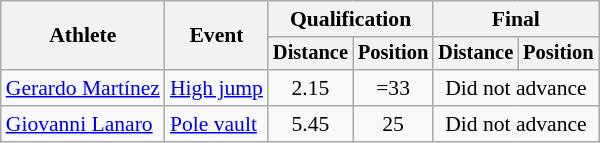<table class=wikitable style="font-size:90%">
<tr>
<th rowspan="2">Athlete</th>
<th rowspan="2">Event</th>
<th colspan="2">Qualification</th>
<th colspan="2">Final</th>
</tr>
<tr style="font-size:95%">
<th>Distance</th>
<th>Position</th>
<th>Distance</th>
<th>Position</th>
</tr>
<tr align=center>
<td align=left><a href='#'>Gerardo Martínez</a></td>
<td align=left><a href='#'>High jump</a></td>
<td>2.15</td>
<td>=33</td>
<td colspan=2>Did not advance</td>
</tr>
<tr align=center>
<td align=left><a href='#'>Giovanni Lanaro</a></td>
<td align=left><a href='#'>Pole vault</a></td>
<td>5.45</td>
<td>25</td>
<td colspan=2>Did not advance</td>
</tr>
</table>
